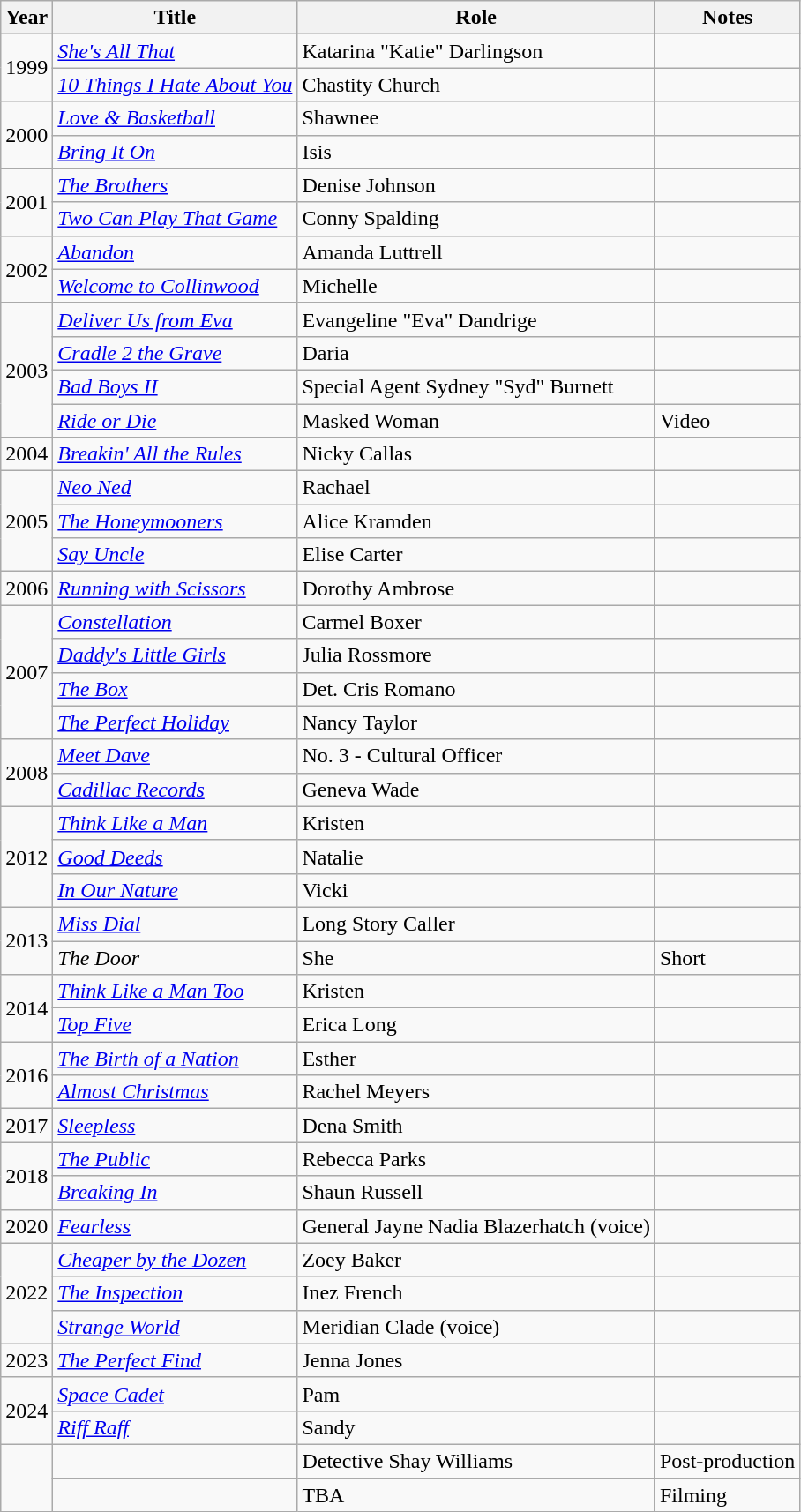<table class="wikitable sortable">
<tr>
<th>Year</th>
<th>Title</th>
<th>Role</th>
<th>Notes</th>
</tr>
<tr>
<td rowspan=2>1999</td>
<td><em><a href='#'>She's All That</a></em></td>
<td>Katarina "Katie" Darlingson</td>
<td></td>
</tr>
<tr>
<td><em><a href='#'>10 Things I Hate About You</a></em></td>
<td>Chastity Church</td>
<td></td>
</tr>
<tr>
<td rowspan=2>2000</td>
<td><em><a href='#'>Love & Basketball</a></em></td>
<td>Shawnee</td>
<td></td>
</tr>
<tr>
<td><em><a href='#'>Bring It On</a></em></td>
<td>Isis</td>
<td></td>
</tr>
<tr>
<td rowspan=2>2001</td>
<td><em><a href='#'>The Brothers</a></em></td>
<td>Denise Johnson</td>
<td></td>
</tr>
<tr>
<td><em><a href='#'>Two Can Play That Game</a></em></td>
<td>Conny Spalding</td>
<td></td>
</tr>
<tr>
<td rowspan=2>2002</td>
<td><em><a href='#'>Abandon</a></em></td>
<td>Amanda Luttrell</td>
<td></td>
</tr>
<tr>
<td><em><a href='#'>Welcome to Collinwood</a></em></td>
<td>Michelle</td>
<td></td>
</tr>
<tr>
<td rowspan=4>2003</td>
<td><em><a href='#'>Deliver Us from Eva</a></em></td>
<td>Evangeline "Eva" Dandrige</td>
<td></td>
</tr>
<tr>
<td><em><a href='#'>Cradle 2 the Grave</a></em></td>
<td>Daria</td>
<td></td>
</tr>
<tr>
<td><em><a href='#'>Bad Boys II</a></em></td>
<td>Special Agent Sydney "Syd" Burnett</td>
<td></td>
</tr>
<tr>
<td><em><a href='#'>Ride or Die</a></em></td>
<td>Masked Woman</td>
<td>Video</td>
</tr>
<tr>
<td>2004</td>
<td><em><a href='#'>Breakin' All the Rules</a></em></td>
<td>Nicky Callas</td>
<td></td>
</tr>
<tr>
<td rowspan=3>2005</td>
<td><em><a href='#'>Neo Ned</a></em></td>
<td>Rachael</td>
<td></td>
</tr>
<tr>
<td><em><a href='#'>The Honeymooners</a></em></td>
<td>Alice Kramden</td>
<td></td>
</tr>
<tr>
<td><em><a href='#'>Say Uncle</a></em></td>
<td>Elise Carter</td>
<td></td>
</tr>
<tr>
<td>2006</td>
<td><em><a href='#'>Running with Scissors</a></em></td>
<td>Dorothy Ambrose</td>
<td></td>
</tr>
<tr>
<td rowspan=4>2007</td>
<td><em><a href='#'>Constellation</a></em></td>
<td>Carmel Boxer</td>
<td></td>
</tr>
<tr>
<td><em><a href='#'>Daddy's Little Girls</a></em></td>
<td>Julia Rossmore</td>
<td></td>
</tr>
<tr>
<td><em><a href='#'>The Box</a></em></td>
<td>Det. Cris Romano</td>
<td></td>
</tr>
<tr>
<td><em><a href='#'>The Perfect Holiday</a></em></td>
<td>Nancy Taylor</td>
<td></td>
</tr>
<tr>
<td rowspan=2>2008</td>
<td><em><a href='#'>Meet Dave</a></em></td>
<td>No. 3 - Cultural Officer</td>
<td></td>
</tr>
<tr>
<td><em><a href='#'>Cadillac Records</a></em></td>
<td>Geneva Wade</td>
<td></td>
</tr>
<tr>
<td rowspan=3>2012</td>
<td><em><a href='#'>Think Like a Man</a></em></td>
<td>Kristen</td>
<td></td>
</tr>
<tr>
<td><em><a href='#'>Good Deeds</a></em></td>
<td>Natalie</td>
<td></td>
</tr>
<tr>
<td><em><a href='#'>In Our Nature</a></em></td>
<td>Vicki</td>
<td></td>
</tr>
<tr>
<td rowspan=2>2013</td>
<td><em><a href='#'>Miss Dial</a></em></td>
<td>Long Story Caller</td>
<td></td>
</tr>
<tr>
<td><em>The Door</em></td>
<td>She</td>
<td>Short</td>
</tr>
<tr>
<td rowspan=2>2014</td>
<td><em><a href='#'>Think Like a Man Too</a></em></td>
<td>Kristen</td>
<td></td>
</tr>
<tr>
<td><em><a href='#'>Top Five</a></em></td>
<td>Erica Long</td>
<td></td>
</tr>
<tr>
<td rowspan=2>2016</td>
<td><em><a href='#'>The Birth of a Nation</a></em></td>
<td>Esther</td>
<td></td>
</tr>
<tr>
<td><em><a href='#'>Almost Christmas</a></em></td>
<td>Rachel Meyers</td>
<td></td>
</tr>
<tr>
<td>2017</td>
<td><em><a href='#'>Sleepless</a></em></td>
<td>Dena Smith</td>
<td></td>
</tr>
<tr>
<td rowspan=2>2018</td>
<td><em><a href='#'>The Public</a></em></td>
<td>Rebecca Parks</td>
<td></td>
</tr>
<tr>
<td><em><a href='#'>Breaking In</a></em></td>
<td>Shaun Russell</td>
<td></td>
</tr>
<tr>
<td>2020</td>
<td><em><a href='#'>Fearless</a></em></td>
<td>General Jayne Nadia Blazerhatch (voice)</td>
<td></td>
</tr>
<tr>
<td rowspan="3">2022</td>
<td><em><a href='#'>Cheaper by the Dozen</a></em></td>
<td>Zoey Baker</td>
<td></td>
</tr>
<tr>
<td><em><a href='#'>The Inspection</a></em></td>
<td>Inez French</td>
<td></td>
</tr>
<tr>
<td><em><a href='#'>Strange World</a></em></td>
<td>Meridian Clade (voice)</td>
<td></td>
</tr>
<tr>
<td>2023</td>
<td><em><a href='#'>The Perfect Find</a></em></td>
<td>Jenna Jones</td>
<td></td>
</tr>
<tr>
<td rowspan="2">2024</td>
<td><em><a href='#'>Space Cadet</a></em></td>
<td>Pam</td>
<td></td>
</tr>
<tr>
<td><em><a href='#'>Riff Raff</a></em></td>
<td>Sandy</td>
<td></td>
</tr>
<tr>
<td rowspan="2"></td>
<td></td>
<td>Detective Shay Williams</td>
<td>Post-production</td>
</tr>
<tr>
<td></td>
<td>TBA</td>
<td>Filming</td>
</tr>
</table>
